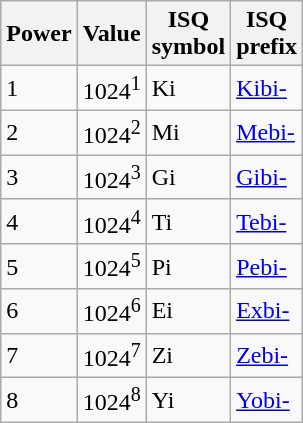<table class="wikitable">
<tr>
<th>Power</th>
<th>Value</th>
<th>ISQ<br>symbol</th>
<th>ISQ<br>prefix</th>
</tr>
<tr>
<td>1</td>
<td>1024<sup>1</sup></td>
<td>Ki</td>
<td><a href='#'>Kibi-</a></td>
</tr>
<tr>
<td>2</td>
<td>1024<sup>2</sup></td>
<td>Mi</td>
<td><a href='#'>Mebi-</a></td>
</tr>
<tr>
<td>3</td>
<td>1024<sup>3</sup></td>
<td>Gi</td>
<td><a href='#'>Gibi-</a></td>
</tr>
<tr>
<td>4</td>
<td>1024<sup>4</sup></td>
<td>Ti</td>
<td><a href='#'>Tebi-</a></td>
</tr>
<tr>
<td>5</td>
<td>1024<sup>5</sup></td>
<td>Pi</td>
<td><a href='#'>Pebi-</a></td>
</tr>
<tr>
<td>6</td>
<td>1024<sup>6</sup></td>
<td>Ei</td>
<td><a href='#'>Exbi-</a></td>
</tr>
<tr>
<td>7</td>
<td>1024<sup>7</sup></td>
<td>Zi</td>
<td><a href='#'>Zebi-</a></td>
</tr>
<tr>
<td>8</td>
<td>1024<sup>8</sup></td>
<td>Yi</td>
<td><a href='#'>Yobi-</a></td>
</tr>
</table>
